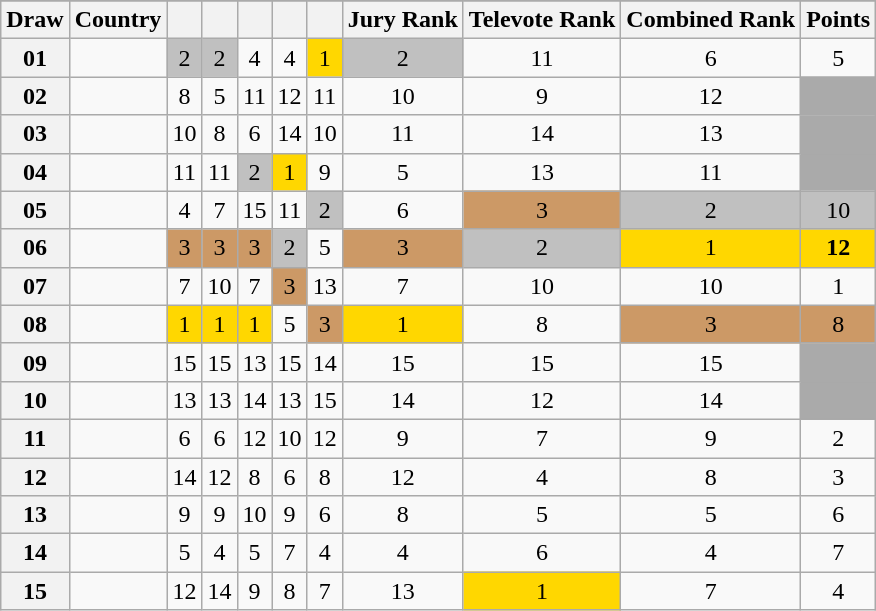<table class="sortable wikitable collapsible plainrowheaders" style="text-align:center;">
<tr>
</tr>
<tr>
<th scope="col">Draw</th>
<th scope="col">Country</th>
<th scope="col"><small></small></th>
<th scope="col"><small></small></th>
<th scope="col"><small></small></th>
<th scope="col"><small></small></th>
<th scope="col"><small></small></th>
<th scope="col">Jury Rank</th>
<th scope="col">Televote Rank</th>
<th scope="col">Combined Rank</th>
<th scope="col">Points</th>
</tr>
<tr>
<th scope="row" style="text-align:center;">01</th>
<td style="text-align:left;"></td>
<td style="background:silver;">2</td>
<td style="background:silver;">2</td>
<td>4</td>
<td>4</td>
<td style="background:gold;">1</td>
<td style="background:silver;">2</td>
<td>11</td>
<td>6</td>
<td>5</td>
</tr>
<tr>
<th scope="row" style="text-align:center;">02</th>
<td style="text-align:left;"></td>
<td>8</td>
<td>5</td>
<td>11</td>
<td>12</td>
<td>11</td>
<td>10</td>
<td>9</td>
<td>12</td>
<td style="background:#AAAAAA;"></td>
</tr>
<tr>
<th scope="row" style="text-align:center;">03</th>
<td style="text-align:left;"></td>
<td>10</td>
<td>8</td>
<td>6</td>
<td>14</td>
<td>10</td>
<td>11</td>
<td>14</td>
<td>13</td>
<td style="background:#AAAAAA;"></td>
</tr>
<tr>
<th scope="row" style="text-align:center;">04</th>
<td style="text-align:left;"></td>
<td>11</td>
<td>11</td>
<td style="background:silver;">2</td>
<td style="background:gold;">1</td>
<td>9</td>
<td>5</td>
<td>13</td>
<td>11</td>
<td style="background:#AAAAAA;"></td>
</tr>
<tr>
<th scope="row" style="text-align:center;">05</th>
<td style="text-align:left;"></td>
<td>4</td>
<td>7</td>
<td>15</td>
<td>11</td>
<td style="background:silver;">2</td>
<td>6</td>
<td style="background:#CC9966;">3</td>
<td style="background:silver;">2</td>
<td style="background:silver;">10</td>
</tr>
<tr>
<th scope="row" style="text-align:center;">06</th>
<td style="text-align:left;"></td>
<td style="background:#CC9966;">3</td>
<td style="background:#CC9966;">3</td>
<td style="background:#CC9966;">3</td>
<td style="background:silver;">2</td>
<td>5</td>
<td style="background:#CC9966;">3</td>
<td style="background:silver;">2</td>
<td style="background:gold;">1</td>
<td style="background:gold;"><strong>12</strong></td>
</tr>
<tr>
<th scope="row" style="text-align:center;">07</th>
<td style="text-align:left;"></td>
<td>7</td>
<td>10</td>
<td>7</td>
<td style="background:#CC9966;">3</td>
<td>13</td>
<td>7</td>
<td>10</td>
<td>10</td>
<td>1</td>
</tr>
<tr>
<th scope="row" style="text-align:center;">08</th>
<td style="text-align:left;"></td>
<td style="background:gold;">1</td>
<td style="background:gold;">1</td>
<td style="background:gold;">1</td>
<td>5</td>
<td style="background:#CC9966;">3</td>
<td style="background:gold;">1</td>
<td>8</td>
<td style="background:#CC9966;">3</td>
<td style="background:#CC9966;">8</td>
</tr>
<tr>
<th scope="row" style="text-align:center;">09</th>
<td style="text-align:left;"></td>
<td>15</td>
<td>15</td>
<td>13</td>
<td>15</td>
<td>14</td>
<td>15</td>
<td>15</td>
<td>15</td>
<td style="background:#AAAAAA;"></td>
</tr>
<tr>
<th scope="row" style="text-align:center;">10</th>
<td style="text-align:left;"></td>
<td>13</td>
<td>13</td>
<td>14</td>
<td>13</td>
<td>15</td>
<td>14</td>
<td>12</td>
<td>14</td>
<td style="background:#AAAAAA;"></td>
</tr>
<tr>
<th scope="row" style="text-align:center;">11</th>
<td style="text-align:left;"></td>
<td>6</td>
<td>6</td>
<td>12</td>
<td>10</td>
<td>12</td>
<td>9</td>
<td>7</td>
<td>9</td>
<td>2</td>
</tr>
<tr>
<th scope="row" style="text-align:center;">12</th>
<td style="text-align:left;"></td>
<td>14</td>
<td>12</td>
<td>8</td>
<td>6</td>
<td>8</td>
<td>12</td>
<td>4</td>
<td>8</td>
<td>3</td>
</tr>
<tr>
<th scope="row" style="text-align:center;">13</th>
<td style="text-align:left;"></td>
<td>9</td>
<td>9</td>
<td>10</td>
<td>9</td>
<td>6</td>
<td>8</td>
<td>5</td>
<td>5</td>
<td>6</td>
</tr>
<tr>
<th scope="row" style="text-align:center;">14</th>
<td style="text-align:left;"></td>
<td>5</td>
<td>4</td>
<td>5</td>
<td>7</td>
<td>4</td>
<td>4</td>
<td>6</td>
<td>4</td>
<td>7</td>
</tr>
<tr>
<th scope="row" style="text-align:center;">15</th>
<td style="text-align:left;"></td>
<td>12</td>
<td>14</td>
<td>9</td>
<td>8</td>
<td>7</td>
<td>13</td>
<td style="background:gold;">1</td>
<td>7</td>
<td>4</td>
</tr>
</table>
